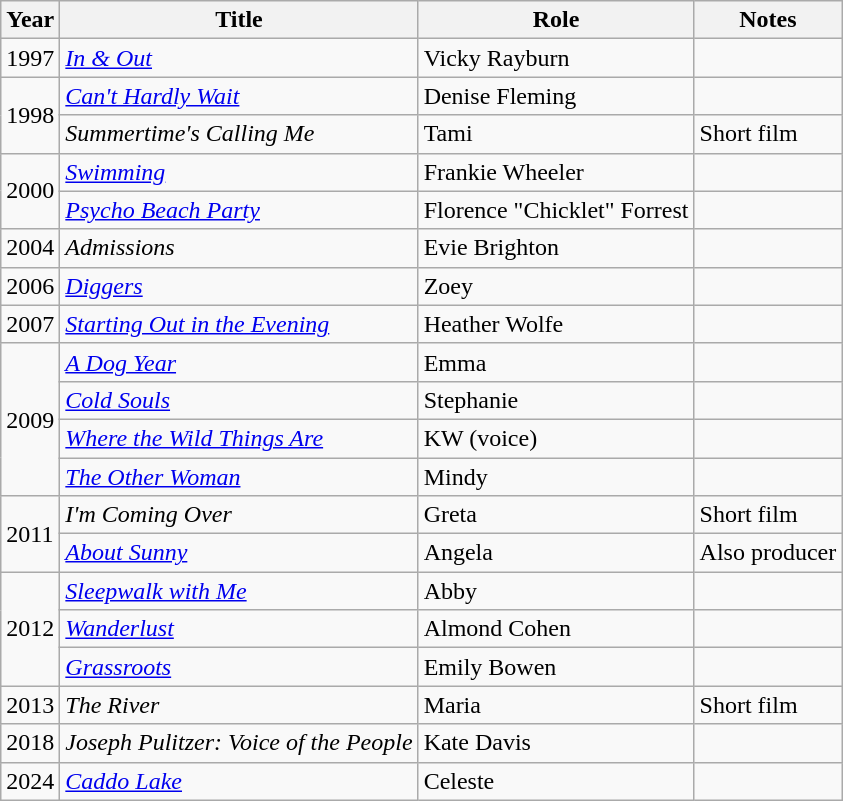<table class="wikitable sortable">
<tr>
<th scope="col">Year</th>
<th scope="col">Title</th>
<th scope="col">Role</th>
<th scope="col" class="unsortable">Notes</th>
</tr>
<tr>
<td>1997</td>
<td><em><a href='#'>In & Out</a></em></td>
<td>Vicky Rayburn</td>
<td></td>
</tr>
<tr>
<td rowspan="2">1998</td>
<td><em><a href='#'>Can't Hardly Wait</a></em></td>
<td>Denise Fleming</td>
<td></td>
</tr>
<tr>
<td><em>Summertime's Calling Me</em></td>
<td>Tami</td>
<td>Short film</td>
</tr>
<tr>
<td rowspan="2">2000</td>
<td><em><a href='#'>Swimming</a></em></td>
<td>Frankie Wheeler</td>
<td></td>
</tr>
<tr>
<td><em><a href='#'>Psycho Beach Party</a></em></td>
<td>Florence "Chicklet" Forrest</td>
<td></td>
</tr>
<tr>
<td>2004</td>
<td><em>Admissions</em></td>
<td>Evie Brighton</td>
<td></td>
</tr>
<tr>
<td>2006</td>
<td><em><a href='#'>Diggers</a></em></td>
<td>Zoey</td>
<td></td>
</tr>
<tr>
<td>2007</td>
<td><em><a href='#'>Starting Out in the Evening</a></em></td>
<td>Heather Wolfe</td>
<td></td>
</tr>
<tr>
<td rowspan="4">2009</td>
<td><em><a href='#'>A Dog Year</a></em></td>
<td>Emma</td>
<td></td>
</tr>
<tr>
<td><em><a href='#'>Cold Souls</a></em></td>
<td>Stephanie</td>
<td></td>
</tr>
<tr>
<td><em><a href='#'>Where the Wild Things Are</a></em></td>
<td>KW (voice)</td>
<td></td>
</tr>
<tr>
<td><em><a href='#'>The Other Woman</a></em></td>
<td>Mindy</td>
<td></td>
</tr>
<tr>
<td rowspan="2">2011</td>
<td><em>I'm Coming Over</em></td>
<td>Greta</td>
<td>Short film</td>
</tr>
<tr>
<td><em><a href='#'>About Sunny</a></em></td>
<td>Angela</td>
<td>Also producer</td>
</tr>
<tr>
<td rowspan="3">2012</td>
<td><em><a href='#'>Sleepwalk with Me</a></em></td>
<td>Abby</td>
<td></td>
</tr>
<tr>
<td><em><a href='#'>Wanderlust</a></em></td>
<td>Almond Cohen</td>
<td></td>
</tr>
<tr>
<td><em><a href='#'>Grassroots</a></em></td>
<td>Emily Bowen</td>
<td></td>
</tr>
<tr>
<td>2013</td>
<td><em>The River</em></td>
<td>Maria</td>
<td>Short film</td>
</tr>
<tr>
<td>2018</td>
<td><em>Joseph Pulitzer: Voice of the People</em></td>
<td>Kate Davis</td>
<td></td>
</tr>
<tr>
<td>2024</td>
<td><em><a href='#'>Caddo Lake</a></em></td>
<td>Celeste</td>
<td></td>
</tr>
</table>
